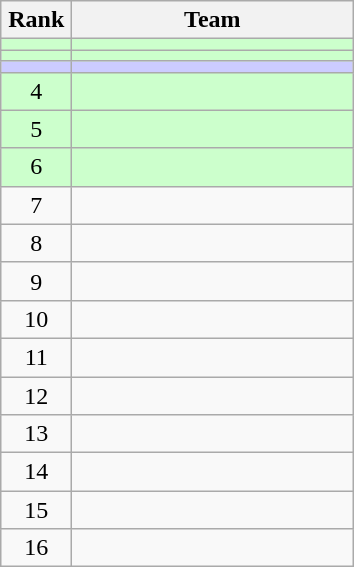<table class="wikitable" style="text-align: center;">
<tr>
<th width=40>Rank</th>
<th width=180>Team</th>
</tr>
<tr bgcolor=ccffcc>
<td></td>
<td align=left></td>
</tr>
<tr bgcolor=ccffcc>
<td></td>
<td align=left></td>
</tr>
<tr bgcolor=ccccff>
<td></td>
<td align=left></td>
</tr>
<tr bgcolor=ccffcc>
<td>4</td>
<td align=left></td>
</tr>
<tr bgcolor=ccffcc>
<td>5</td>
<td align=left></td>
</tr>
<tr bgcolor=ccffcc>
<td>6</td>
<td align=left></td>
</tr>
<tr>
<td>7</td>
<td align=left></td>
</tr>
<tr>
<td>8</td>
<td align=left></td>
</tr>
<tr>
<td>9</td>
<td align=left></td>
</tr>
<tr>
<td>10</td>
<td align=left></td>
</tr>
<tr>
<td>11</td>
<td align=left></td>
</tr>
<tr>
<td>12</td>
<td align=left></td>
</tr>
<tr>
<td>13</td>
<td align=left></td>
</tr>
<tr>
<td>14</td>
<td align=left></td>
</tr>
<tr>
<td>15</td>
<td align=left></td>
</tr>
<tr>
<td>16</td>
<td align=left></td>
</tr>
</table>
